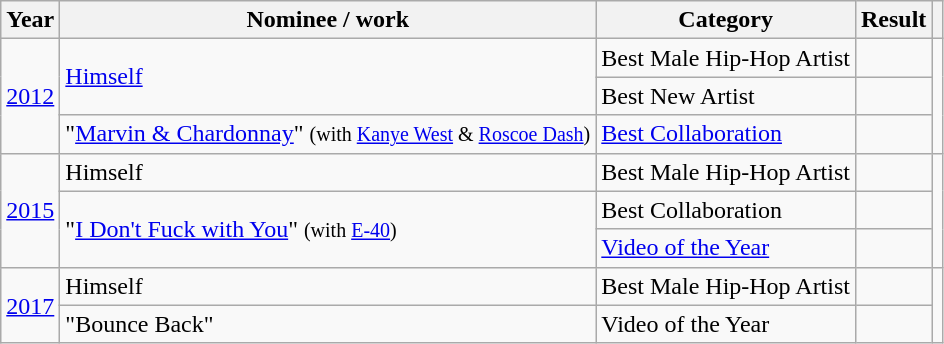<table class="wikitable">
<tr>
<th>Year</th>
<th>Nominee / work</th>
<th>Category</th>
<th>Result</th>
<th></th>
</tr>
<tr>
<td style="text-align:center;" rowspan="3"><a href='#'>2012</a></td>
<td rowspan="2"><a href='#'>Himself</a></td>
<td>Best Male Hip-Hop Artist</td>
<td></td>
<td rowspan="3"></td>
</tr>
<tr>
<td>Best New Artist</td>
<td></td>
</tr>
<tr>
<td>"<a href='#'>Marvin & Chardonnay</a>" <small>(with <a href='#'>Kanye West</a> & <a href='#'>Roscoe Dash</a>)</small></td>
<td><a href='#'>Best Collaboration</a></td>
<td></td>
</tr>
<tr>
<td style="text-align:center;" rowspan="3"><a href='#'>2015</a></td>
<td>Himself</td>
<td>Best Male Hip-Hop Artist</td>
<td></td>
<td rowspan="3"></td>
</tr>
<tr>
<td rowspan="2">"<a href='#'>I Don't Fuck with You</a>" <small>(with <a href='#'>E-40</a>)</small></td>
<td>Best Collaboration</td>
<td></td>
</tr>
<tr>
<td><a href='#'>Video of the Year</a></td>
<td></td>
</tr>
<tr>
<td style="text-align:center;" rowspan=2><a href='#'>2017</a></td>
<td>Himself</td>
<td>Best Male Hip-Hop Artist</td>
<td></td>
<td rowspan=2></td>
</tr>
<tr>
<td>"Bounce Back"</td>
<td>Video of the Year</td>
<td></td>
</tr>
</table>
